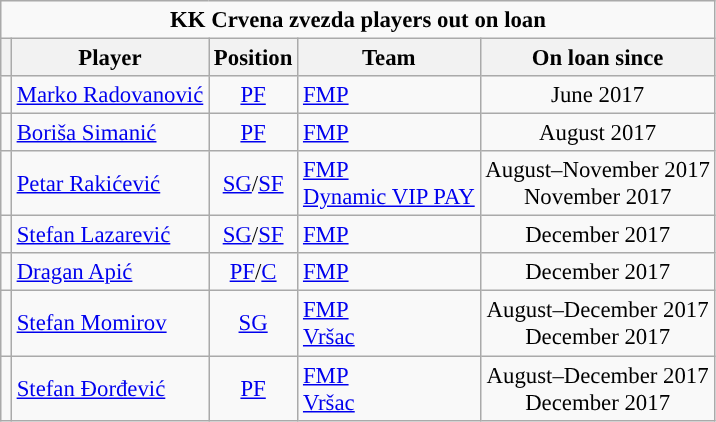<table class="wikitable sortable" style="font-size: 95%; text-align:center;">
<tr>
<td colspan=6><strong>KK Crvena zvezda players out on loan</strong></td>
</tr>
<tr>
<th></th>
<th>Player</th>
<th>Position</th>
<th>Team</th>
<th>On loan since</th>
</tr>
<tr>
<td></td>
<td style="text-align:left;"><a href='#'>Marko Radovanović</a></td>
<td><a href='#'>PF</a></td>
<td style="text-align:left;"> <a href='#'>FMP</a></td>
<td>June 2017</td>
</tr>
<tr>
<td></td>
<td style="text-align:left;"><a href='#'>Boriša Simanić</a></td>
<td><a href='#'>PF</a></td>
<td style="text-align:left;"> <a href='#'>FMP</a></td>
<td>August 2017</td>
</tr>
<tr>
<td></td>
<td style="text-align:left;"><a href='#'>Petar Rakićević</a></td>
<td><a href='#'>SG</a>/<a href='#'>SF</a></td>
<td style="text-align:left;"> <a href='#'>FMP</a><br> <a href='#'>Dynamic VIP PAY</a></td>
<td>August–November 2017<br>November 2017</td>
</tr>
<tr>
<td></td>
<td style="text-align:left;"><a href='#'>Stefan Lazarević</a></td>
<td><a href='#'>SG</a>/<a href='#'>SF</a></td>
<td style="text-align:left;"> <a href='#'>FMP</a></td>
<td>December 2017</td>
</tr>
<tr>
<td></td>
<td style="text-align:left;"><a href='#'>Dragan Apić</a></td>
<td><a href='#'>PF</a>/<a href='#'>C</a></td>
<td style="text-align:left;"> <a href='#'>FMP</a></td>
<td>December 2017</td>
</tr>
<tr>
<td></td>
<td style="text-align:left;"><a href='#'>Stefan Momirov</a></td>
<td><a href='#'>SG</a></td>
<td style="text-align:left;"> <a href='#'>FMP</a><br>  <a href='#'>Vršac</a></td>
<td>August–December 2017<br>December 2017</td>
</tr>
<tr>
<td></td>
<td style="text-align:left;"><a href='#'>Stefan Đorđević</a></td>
<td><a href='#'>PF</a></td>
<td style="text-align:left;"> <a href='#'>FMP</a><br> <a href='#'>Vršac</a></td>
<td>August–December 2017<br>December 2017</td>
</tr>
</table>
